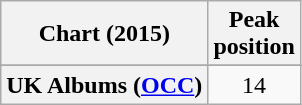<table class="wikitable sortable plainrowheaders" style="text-align:center">
<tr>
<th scope="col">Chart (2015)</th>
<th scope="col">Peak<br>position</th>
</tr>
<tr>
</tr>
<tr>
<th scope="row">UK Albums (<a href='#'>OCC</a>)</th>
<td>14</td>
</tr>
</table>
